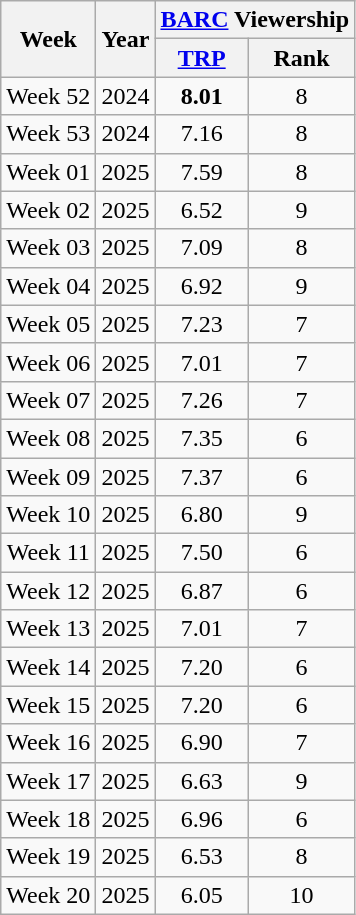<table class="wikitable sortable" style="text-align:center">
<tr>
<th rowspan="2">Week</th>
<th rowspan="2">Year</th>
<th colspan="2"><a href='#'>BARC</a> Viewership</th>
</tr>
<tr>
<th><a href='#'>TRP</a></th>
<th>Rank</th>
</tr>
<tr>
<td>Week 52</td>
<td>2024</td>
<td><strong>8.01</strong></td>
<td>8</td>
</tr>
<tr>
<td>Week 53</td>
<td>2024</td>
<td>7.16</td>
<td>8</td>
</tr>
<tr>
<td>Week 01</td>
<td>2025</td>
<td>7.59</td>
<td>8</td>
</tr>
<tr>
<td>Week 02</td>
<td>2025</td>
<td>6.52</td>
<td>9</td>
</tr>
<tr>
<td>Week 03</td>
<td>2025</td>
<td>7.09</td>
<td>8</td>
</tr>
<tr>
<td>Week 04</td>
<td>2025</td>
<td>6.92</td>
<td>9</td>
</tr>
<tr>
<td>Week 05</td>
<td>2025</td>
<td>7.23</td>
<td>7</td>
</tr>
<tr>
<td>Week 06</td>
<td>2025</td>
<td>7.01</td>
<td>7</td>
</tr>
<tr>
<td>Week 07</td>
<td>2025</td>
<td>7.26</td>
<td>7</td>
</tr>
<tr>
<td>Week 08</td>
<td>2025</td>
<td>7.35</td>
<td>6</td>
</tr>
<tr>
<td>Week 09</td>
<td>2025</td>
<td>7.37</td>
<td>6</td>
</tr>
<tr>
<td>Week 10</td>
<td>2025</td>
<td>6.80</td>
<td>9</td>
</tr>
<tr>
<td>Week 11</td>
<td>2025</td>
<td>7.50</td>
<td>6</td>
</tr>
<tr>
<td>Week 12</td>
<td>2025</td>
<td>6.87</td>
<td>6</td>
</tr>
<tr>
<td>Week 13</td>
<td>2025</td>
<td>7.01</td>
<td>7</td>
</tr>
<tr>
<td>Week 14</td>
<td>2025</td>
<td>7.20</td>
<td>6</td>
</tr>
<tr>
<td>Week 15</td>
<td>2025</td>
<td>7.20</td>
<td>6</td>
</tr>
<tr>
<td>Week 16</td>
<td>2025</td>
<td>6.90</td>
<td>7</td>
</tr>
<tr>
<td>Week 17</td>
<td>2025</td>
<td>6.63</td>
<td>9</td>
</tr>
<tr>
<td>Week 18</td>
<td>2025</td>
<td>6.96</td>
<td>6</td>
</tr>
<tr>
<td>Week 19</td>
<td>2025</td>
<td>6.53</td>
<td>8</td>
</tr>
<tr>
<td>Week 20</td>
<td>2025</td>
<td>6.05</td>
<td>10</td>
</tr>
</table>
